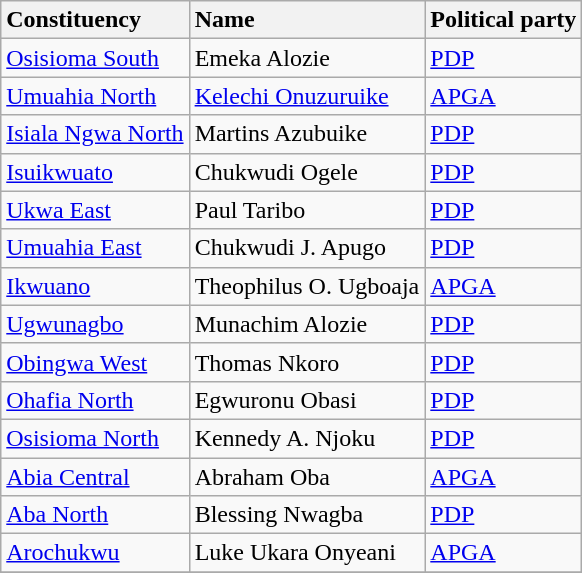<table class="wikitable sortable">
<tr>
<th style="text-align: left">Constituency</th>
<th style="text-align: left">Name</th>
<th style="text-align: left">Political party</th>
</tr>
<tr>
<td><a href='#'>Osisioma South</a></td>
<td>Emeka Alozie</td>
<td><a href='#'>PDP</a></td>
</tr>
<tr>
<td><a href='#'>Umuahia North</a></td>
<td><a href='#'>Kelechi Onuzuruike</a></td>
<td><a href='#'>APGA</a></td>
</tr>
<tr>
<td><a href='#'>Isiala Ngwa North</a></td>
<td>Martins Azubuike</td>
<td><a href='#'>PDP</a></td>
</tr>
<tr>
<td><a href='#'>Isuikwuato</a></td>
<td>Chukwudi Ogele</td>
<td><a href='#'>PDP</a></td>
</tr>
<tr>
<td><a href='#'>Ukwa East</a></td>
<td>Paul Taribo</td>
<td><a href='#'>PDP</a></td>
</tr>
<tr>
<td><a href='#'>Umuahia East</a></td>
<td>Chukwudi J. Apugo</td>
<td><a href='#'>PDP</a></td>
</tr>
<tr>
<td><a href='#'>Ikwuano</a></td>
<td>Theophilus O. Ugboaja</td>
<td><a href='#'>APGA</a></td>
</tr>
<tr>
<td><a href='#'>Ugwunagbo</a></td>
<td>Munachim Alozie</td>
<td><a href='#'>PDP</a></td>
</tr>
<tr>
<td><a href='#'>Obingwa West</a></td>
<td>Thomas Nkoro</td>
<td><a href='#'>PDP</a></td>
</tr>
<tr>
<td><a href='#'>Ohafia North</a></td>
<td>Egwuronu Obasi</td>
<td><a href='#'>PDP</a></td>
</tr>
<tr>
<td><a href='#'>Osisioma North</a></td>
<td>Kennedy A. Njoku</td>
<td><a href='#'>PDP</a></td>
</tr>
<tr>
<td><a href='#'>Abia Central</a></td>
<td>Abraham Oba</td>
<td><a href='#'>APGA</a></td>
</tr>
<tr>
<td><a href='#'>Aba North</a></td>
<td>Blessing Nwagba</td>
<td><a href='#'>PDP</a></td>
</tr>
<tr>
<td><a href='#'>Arochukwu</a></td>
<td>Luke Ukara Onyeani</td>
<td><a href='#'>APGA</a></td>
</tr>
<tr>
</tr>
</table>
